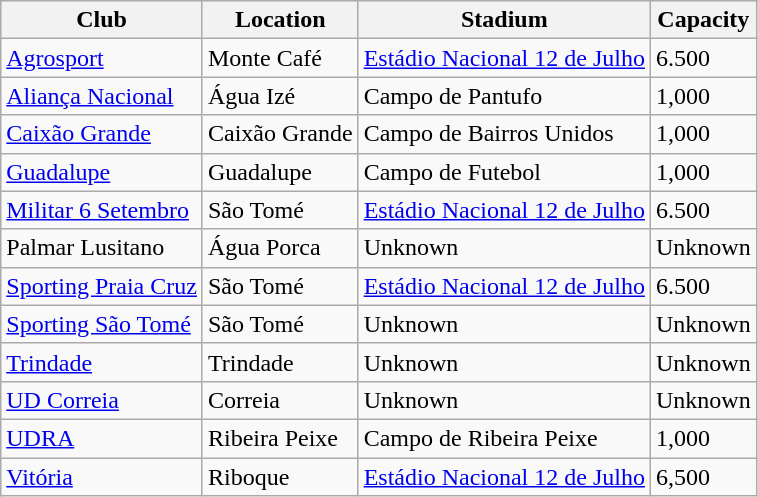<table class="wikitable">
<tr>
<th>Club</th>
<th>Location</th>
<th>Stadium</th>
<th>Capacity</th>
</tr>
<tr>
<td><a href='#'>Agrosport</a></td>
<td>Monte Café</td>
<td><a href='#'>Estádio Nacional 12 de Julho</a></td>
<td>6.500</td>
</tr>
<tr>
<td><a href='#'>Aliança Nacional</a></td>
<td>Água Izé</td>
<td>Campo de Pantufo</td>
<td>1,000</td>
</tr>
<tr>
<td><a href='#'>Caixão Grande</a></td>
<td>Caixão Grande</td>
<td>Campo de Bairros Unidos</td>
<td>1,000</td>
</tr>
<tr>
<td><a href='#'>Guadalupe</a></td>
<td>Guadalupe</td>
<td>Campo de Futebol</td>
<td>1,000</td>
</tr>
<tr>
<td><a href='#'>Militar 6 Setembro</a></td>
<td>São Tomé</td>
<td><a href='#'>Estádio Nacional 12 de Julho</a></td>
<td>6.500</td>
</tr>
<tr>
<td>Palmar Lusitano</td>
<td>Água Porca</td>
<td>Unknown</td>
<td>Unknown</td>
</tr>
<tr>
<td><a href='#'>Sporting Praia Cruz</a></td>
<td>São Tomé</td>
<td><a href='#'>Estádio Nacional 12 de Julho</a></td>
<td>6.500</td>
</tr>
<tr>
<td><a href='#'>Sporting São Tomé</a></td>
<td>São Tomé</td>
<td>Unknown</td>
<td>Unknown</td>
</tr>
<tr>
<td><a href='#'>Trindade</a></td>
<td>Trindade</td>
<td>Unknown</td>
<td>Unknown</td>
</tr>
<tr>
<td><a href='#'>UD Correia</a></td>
<td>Correia</td>
<td>Unknown</td>
<td>Unknown</td>
</tr>
<tr>
<td><a href='#'>UDRA</a></td>
<td>Ribeira Peixe</td>
<td>Campo de Ribeira Peixe</td>
<td>1,000</td>
</tr>
<tr>
<td><a href='#'>Vitória</a></td>
<td>Riboque</td>
<td><a href='#'>Estádio Nacional 12 de Julho</a></td>
<td>6,500</td>
</tr>
</table>
